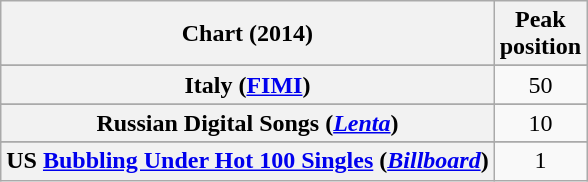<table class="wikitable sortable plainrowheaders" style="text-align:center">
<tr>
<th scope="col">Chart (2014)</th>
<th scope="col">Peak<br>position</th>
</tr>
<tr>
</tr>
<tr>
</tr>
<tr>
</tr>
<tr>
</tr>
<tr>
</tr>
<tr>
</tr>
<tr>
</tr>
<tr>
<th scope="row">Italy (<a href='#'>FIMI</a>)</th>
<td>50</td>
</tr>
<tr>
</tr>
<tr>
</tr>
<tr>
<th scope="row">Russian Digital Songs (<em><a href='#'>Lenta</a></em>)</th>
<td>10</td>
</tr>
<tr>
</tr>
<tr>
</tr>
<tr>
</tr>
<tr>
<th scope="row">US <a href='#'>Bubbling Under Hot 100 Singles</a> (<em><a href='#'>Billboard</a></em>)</th>
<td>1</td>
</tr>
</table>
